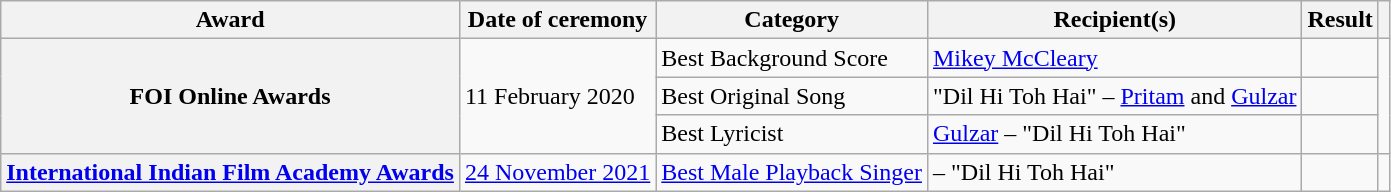<table class="wikitable plainrowheaders sortable">
<tr>
<th scope="col">Award</th>
<th scope="col">Date of ceremony</th>
<th scope="col">Category</th>
<th scope="col">Recipient(s)</th>
<th scope="col">Result</th>
<th scope="col" class="unsortable"></th>
</tr>
<tr>
<th scope="row" rowspan="3">FOI Online Awards</th>
<td rowspan="3">11 February 2020</td>
<td>Best Background Score</td>
<td><a href='#'>Mikey McCleary</a></td>
<td></td>
<td style="text-align:center;" rowspan="3"></td>
</tr>
<tr>
<td>Best Original Song</td>
<td>"Dil Hi Toh Hai" – <a href='#'>Pritam</a> and <a href='#'>Gulzar</a></td>
<td></td>
</tr>
<tr>
<td>Best Lyricist</td>
<td><a href='#'>Gulzar</a> – "Dil Hi Toh Hai"</td>
<td></td>
</tr>
<tr>
<th scope="row"><a href='#'>International Indian Film Academy Awards</a></th>
<td><a href='#'>24 November 2021</a></td>
<td><a href='#'>Best Male Playback Singer</a></td>
<td> – "Dil Hi Toh Hai"</td>
<td></td>
<td style="text-align:center;"></td>
</tr>
</table>
